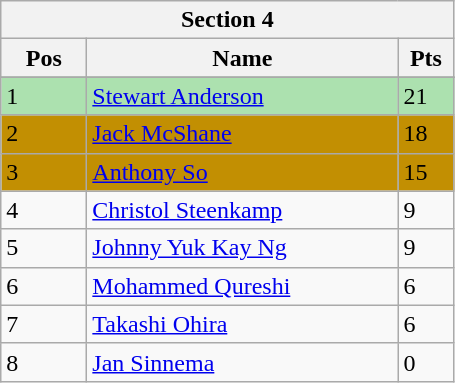<table class="wikitable">
<tr>
<th colspan="6">Section 4</th>
</tr>
<tr>
<th width=50>Pos</th>
<th width=200>Name</th>
<th width=30>Pts</th>
</tr>
<tr>
</tr>
<tr style="background:#ACE1AF;">
<td>1</td>
<td> <a href='#'>Stewart Anderson</a></td>
<td>21</td>
</tr>
<tr style="background:#c28f02;">
<td>2</td>
<td> <a href='#'>Jack McShane</a></td>
<td>18</td>
</tr>
<tr style="background:#c28f02;">
<td>3</td>
<td> <a href='#'>Anthony So</a></td>
<td>15</td>
</tr>
<tr>
<td>4</td>
<td> <a href='#'>Christol Steenkamp</a></td>
<td>9</td>
</tr>
<tr>
<td>5</td>
<td> <a href='#'>Johnny Yuk Kay Ng</a></td>
<td>9</td>
</tr>
<tr>
<td>6</td>
<td> <a href='#'>Mohammed Qureshi</a></td>
<td>6</td>
</tr>
<tr>
<td>7</td>
<td> <a href='#'>Takashi Ohira</a></td>
<td>6</td>
</tr>
<tr>
<td>8</td>
<td> <a href='#'>Jan Sinnema</a></td>
<td>0</td>
</tr>
</table>
